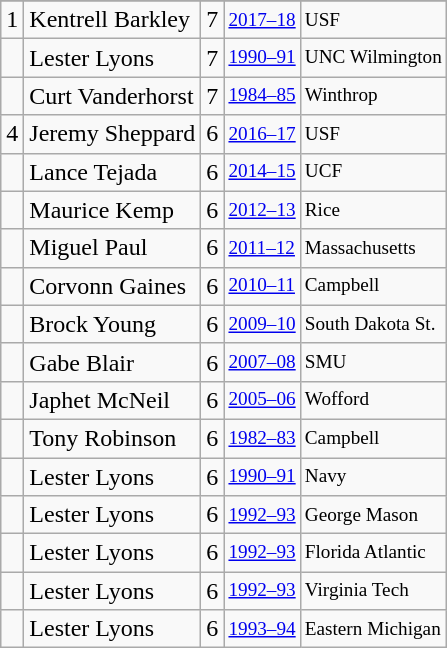<table class="wikitable">
<tr>
</tr>
<tr>
<td>1</td>
<td>Kentrell Barkley</td>
<td>7</td>
<td style="font-size:80%;"><a href='#'>2017–18</a></td>
<td style="font-size:80%;">USF</td>
</tr>
<tr>
<td></td>
<td>Lester Lyons</td>
<td>7</td>
<td style="font-size:80%;"><a href='#'>1990–91</a></td>
<td style="font-size:80%;">UNC Wilmington</td>
</tr>
<tr>
<td></td>
<td>Curt Vanderhorst</td>
<td>7</td>
<td style="font-size:80%;"><a href='#'>1984–85</a></td>
<td style="font-size:80%;">Winthrop</td>
</tr>
<tr>
<td>4</td>
<td>Jeremy Sheppard</td>
<td>6</td>
<td style="font-size:80%;"><a href='#'>2016–17</a></td>
<td style="font-size:80%;">USF</td>
</tr>
<tr>
<td></td>
<td>Lance Tejada</td>
<td>6</td>
<td style="font-size:80%;"><a href='#'>2014–15</a></td>
<td style="font-size:80%;">UCF</td>
</tr>
<tr>
<td></td>
<td>Maurice Kemp</td>
<td>6</td>
<td style="font-size:80%;"><a href='#'>2012–13</a></td>
<td style="font-size:80%;">Rice</td>
</tr>
<tr>
<td></td>
<td>Miguel Paul</td>
<td>6</td>
<td style="font-size:80%;"><a href='#'>2011–12</a></td>
<td style="font-size:80%;">Massachusetts</td>
</tr>
<tr>
<td></td>
<td>Corvonn Gaines</td>
<td>6</td>
<td style="font-size:80%;"><a href='#'>2010–11</a></td>
<td style="font-size:80%;">Campbell</td>
</tr>
<tr>
<td></td>
<td>Brock Young</td>
<td>6</td>
<td style="font-size:80%;"><a href='#'>2009–10</a></td>
<td style="font-size:80%;">South Dakota St.</td>
</tr>
<tr>
<td></td>
<td>Gabe Blair</td>
<td>6</td>
<td style="font-size:80%;"><a href='#'>2007–08</a></td>
<td style="font-size:80%;">SMU</td>
</tr>
<tr>
<td></td>
<td>Japhet McNeil</td>
<td>6</td>
<td style="font-size:80%;"><a href='#'>2005–06</a></td>
<td style="font-size:80%;">Wofford</td>
</tr>
<tr>
<td></td>
<td>Tony Robinson</td>
<td>6</td>
<td style="font-size:80%;"><a href='#'>1982–83</a></td>
<td style="font-size:80%;">Campbell</td>
</tr>
<tr>
<td></td>
<td>Lester Lyons</td>
<td>6</td>
<td style="font-size:80%;"><a href='#'>1990–91</a></td>
<td style="font-size:80%;">Navy</td>
</tr>
<tr>
<td></td>
<td>Lester Lyons</td>
<td>6</td>
<td style="font-size:80%;"><a href='#'>1992–93</a></td>
<td style="font-size:80%;">George Mason</td>
</tr>
<tr>
<td></td>
<td>Lester Lyons</td>
<td>6</td>
<td style="font-size:80%;"><a href='#'>1992–93</a></td>
<td style="font-size:80%;">Florida Atlantic</td>
</tr>
<tr>
<td></td>
<td>Lester Lyons</td>
<td>6</td>
<td style="font-size:80%;"><a href='#'>1992–93</a></td>
<td style="font-size:80%;">Virginia Tech</td>
</tr>
<tr>
<td></td>
<td>Lester Lyons</td>
<td>6</td>
<td style="font-size:80%;"><a href='#'>1993–94</a></td>
<td style="font-size:80%;">Eastern Michigan</td>
</tr>
</table>
